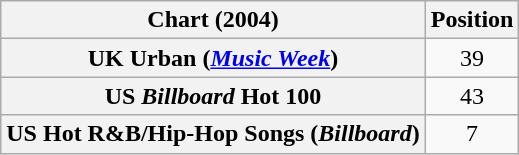<table class="wikitable plainrowheaders" style="text-align:center">
<tr>
<th scope="col">Chart (2004)</th>
<th scope="col">Position</th>
</tr>
<tr>
<th scope="row">UK Urban (<em><a href='#'>Music Week</a></em>)</th>
<td>39</td>
</tr>
<tr>
<th scope="row">US <em>Billboard</em> Hot 100</th>
<td>43</td>
</tr>
<tr>
<th scope="row">US Hot R&B/Hip-Hop Songs (<em>Billboard</em>)</th>
<td>7</td>
</tr>
</table>
